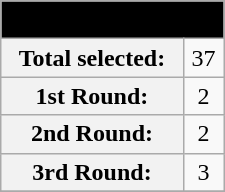<table class="wikitable" style="text-align: left;">
<tr>
<th colspan="2" style="background:black" align=center><span>NFL Draft selections</span></th>
</tr>
<tr>
<th>Total selected:</th>
<td align=center>37</td>
</tr>
<tr>
<th>1st Round:</th>
<td align=center>2</td>
</tr>
<tr>
<th>2nd Round:</th>
<td align=center>2</td>
</tr>
<tr>
<th>3rd Round:</th>
<td align=center>3</td>
</tr>
<tr>
</tr>
</table>
